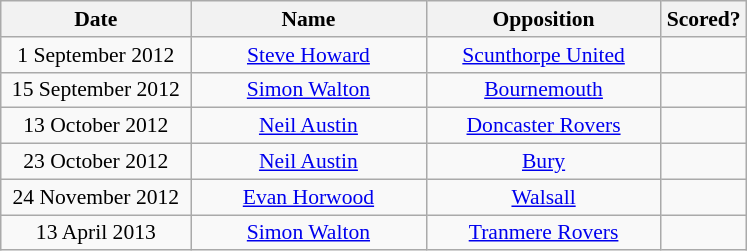<table class="wikitable" style="text-align:center; font-size:90%; ">
<tr>
<th width=120>Date</th>
<th width=150>Name</th>
<th width=150>Opposition</th>
<th width=50>Scored?</th>
</tr>
<tr>
<td>1 September 2012</td>
<td><a href='#'>Steve Howard</a></td>
<td><a href='#'>Scunthorpe United</a></td>
<td></td>
</tr>
<tr>
<td>15 September 2012</td>
<td><a href='#'>Simon Walton</a></td>
<td><a href='#'>Bournemouth</a></td>
<td></td>
</tr>
<tr>
<td>13 October 2012</td>
<td><a href='#'>Neil Austin</a></td>
<td><a href='#'>Doncaster Rovers</a></td>
<td></td>
</tr>
<tr>
<td>23 October 2012</td>
<td><a href='#'>Neil Austin</a></td>
<td><a href='#'>Bury</a></td>
<td></td>
</tr>
<tr>
<td>24 November 2012</td>
<td><a href='#'>Evan Horwood</a></td>
<td><a href='#'>Walsall</a></td>
<td></td>
</tr>
<tr>
<td>13 April 2013</td>
<td><a href='#'>Simon Walton</a></td>
<td><a href='#'>Tranmere Rovers</a></td>
<td></td>
</tr>
</table>
